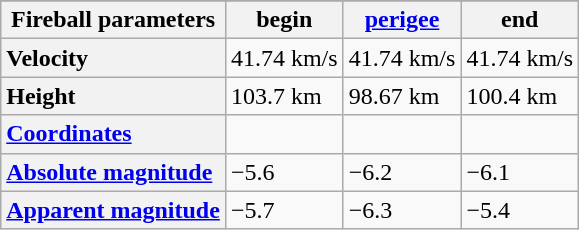<table class="wikitable plainrowheaders">
<tr>
</tr>
<tr>
<th scope="col">Fireball parameters</th>
<th scope="col">begin</th>
<th scope="col"><a href='#'>perigee</a></th>
<th scope="col">end</th>
</tr>
<tr>
<th scope="row" style="text-align:left;">Velocity</th>
<td>41.74 km/s</td>
<td>41.74 km/s</td>
<td>41.74 km/s</td>
</tr>
<tr>
<th scope="row" style="text-align:left;">Height</th>
<td>103.7 km</td>
<td>98.67 km</td>
<td>100.4 km</td>
</tr>
<tr>
<th scope="row" style="text-align:left; vertical-align:top;"><a href='#'>Coordinates</a></th>
<td></td>
<td></td>
<td></td>
</tr>
<tr>
<th scope="row" style="text-align:left;"><a href='#'>Absolute magnitude</a></th>
<td>−5.6</td>
<td>−6.2</td>
<td>−6.1</td>
</tr>
<tr>
<th scope="row" style="text-align:left;"><a href='#'>Apparent magnitude</a></th>
<td>−5.7</td>
<td>−6.3</td>
<td>−5.4</td>
</tr>
</table>
